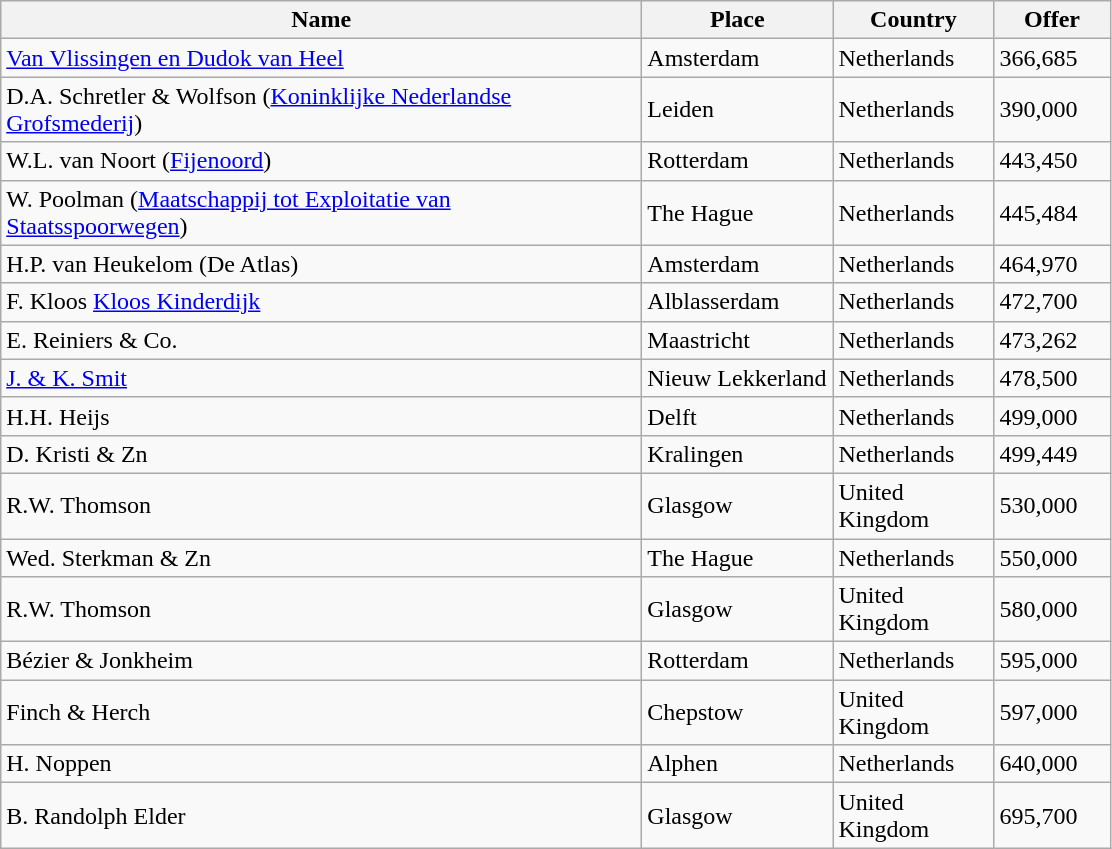<table class="wikitable">
<tr>
<th width="420">Name</th>
<th width="120">Place</th>
<th width="100">Country</th>
<th width="70">Offer</th>
</tr>
<tr>
<td><a href='#'>Van Vlissingen en Dudok van Heel</a></td>
<td>Amsterdam</td>
<td>Netherlands</td>
<td>366,685</td>
</tr>
<tr>
<td>D.A. Schretler & Wolfson (<a href='#'>Koninklijke Nederlandse Grofsmederij</a>)</td>
<td>Leiden</td>
<td>Netherlands</td>
<td>390,000</td>
</tr>
<tr>
<td>W.L. van Noort (<a href='#'>Fijenoord</a>)</td>
<td>Rotterdam</td>
<td>Netherlands</td>
<td>443,450</td>
</tr>
<tr>
<td>W. Poolman (<a href='#'>Maatschappij tot Exploitatie van Staatsspoorwegen</a>)</td>
<td>The Hague</td>
<td>Netherlands</td>
<td>445,484</td>
</tr>
<tr>
<td>H.P. van Heukelom (De Atlas)</td>
<td>Amsterdam</td>
<td>Netherlands</td>
<td>464,970</td>
</tr>
<tr>
<td>F. Kloos <a href='#'>Kloos Kinderdijk</a></td>
<td>Alblasserdam</td>
<td>Netherlands</td>
<td>472,700</td>
</tr>
<tr>
<td>E. Reiniers & Co.</td>
<td>Maastricht</td>
<td>Netherlands</td>
<td>473,262</td>
</tr>
<tr>
<td><a href='#'>J. & K. Smit</a></td>
<td>Nieuw Lekkerland</td>
<td>Netherlands</td>
<td>478,500</td>
</tr>
<tr>
<td>H.H. Heijs</td>
<td>Delft</td>
<td>Netherlands</td>
<td>499,000</td>
</tr>
<tr>
<td>D. Kristi & Zn</td>
<td>Kralingen</td>
<td>Netherlands</td>
<td>499,449</td>
</tr>
<tr>
<td>R.W. Thomson</td>
<td>Glasgow</td>
<td>United Kingdom</td>
<td>530,000</td>
</tr>
<tr>
<td>Wed. Sterkman & Zn</td>
<td>The Hague</td>
<td>Netherlands</td>
<td>550,000</td>
</tr>
<tr>
<td>R.W. Thomson</td>
<td>Glasgow</td>
<td>United Kingdom</td>
<td>580,000</td>
</tr>
<tr>
<td>Bézier & Jonkheim</td>
<td>Rotterdam</td>
<td>Netherlands</td>
<td>595,000</td>
</tr>
<tr>
<td>Finch & Herch</td>
<td>Chepstow</td>
<td>United Kingdom</td>
<td>597,000</td>
</tr>
<tr>
<td>H. Noppen</td>
<td>Alphen</td>
<td>Netherlands</td>
<td>640,000</td>
</tr>
<tr>
<td>B. Randolph Elder</td>
<td>Glasgow</td>
<td>United Kingdom</td>
<td>695,700</td>
</tr>
</table>
